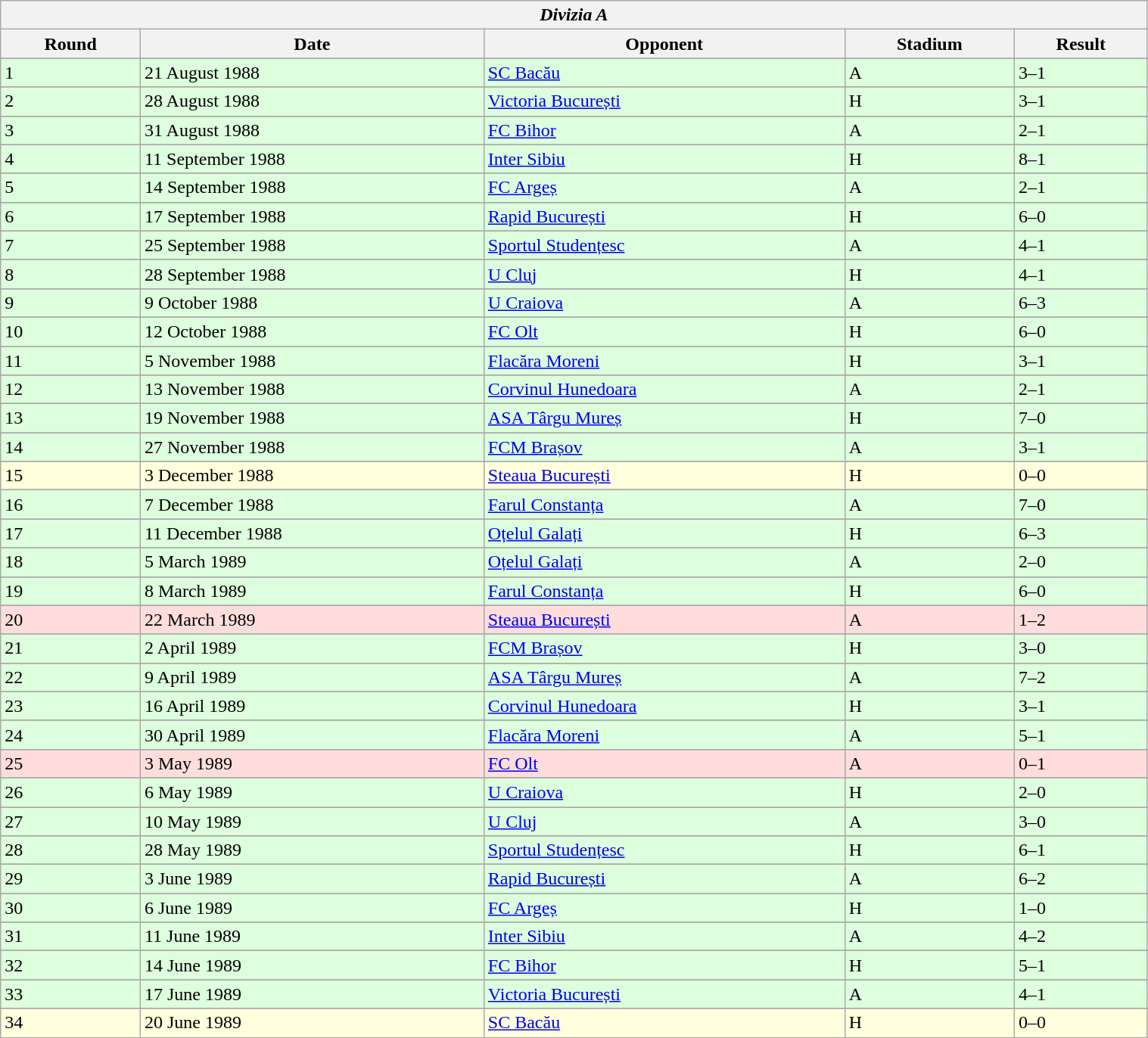<table class="wikitable" style="width:80%;">
<tr>
<th colspan="5" style="text-align:center;"><em>Divizia A</em></th>
</tr>
<tr>
<th>Round</th>
<th>Date</th>
<th>Opponent</th>
<th>Stadium</th>
<th>Result</th>
</tr>
<tr>
</tr>
<tr bgcolor="#ddffdd">
<td>1</td>
<td>21 August 1988</td>
<td><a href='#'>SC Bacău</a></td>
<td>A</td>
<td>3–1</td>
</tr>
<tr>
</tr>
<tr bgcolor="#ddffdd">
<td>2</td>
<td>28 August 1988</td>
<td><a href='#'>Victoria București</a></td>
<td>H</td>
<td>3–1</td>
</tr>
<tr>
</tr>
<tr bgcolor="#ddffdd">
<td>3</td>
<td>31 August 1988</td>
<td><a href='#'>FC Bihor</a></td>
<td>A</td>
<td>2–1</td>
</tr>
<tr>
</tr>
<tr bgcolor="#ddffdd">
<td>4</td>
<td>11 September 1988</td>
<td><a href='#'>Inter Sibiu</a></td>
<td>H</td>
<td>8–1</td>
</tr>
<tr>
</tr>
<tr bgcolor="#ddffdd">
<td>5</td>
<td>14 September 1988</td>
<td><a href='#'>FC Argeș</a></td>
<td>A</td>
<td>2–1</td>
</tr>
<tr>
</tr>
<tr bgcolor="#ddffdd">
<td>6</td>
<td>17 September 1988</td>
<td><a href='#'>Rapid București</a></td>
<td>H</td>
<td>6–0</td>
</tr>
<tr>
</tr>
<tr bgcolor="#ddffdd">
<td>7</td>
<td>25 September 1988</td>
<td><a href='#'>Sportul Studențesc</a></td>
<td>A</td>
<td>4–1</td>
</tr>
<tr>
</tr>
<tr bgcolor="#ddffdd">
<td>8</td>
<td>28 September 1988</td>
<td><a href='#'>U Cluj</a></td>
<td>H</td>
<td>4–1</td>
</tr>
<tr>
</tr>
<tr bgcolor="#ddffdd">
<td>9</td>
<td>9 October 1988</td>
<td><a href='#'>U Craiova</a></td>
<td>A</td>
<td>6–3</td>
</tr>
<tr>
</tr>
<tr bgcolor="#ddffdd">
<td>10</td>
<td>12 October 1988</td>
<td><a href='#'>FC Olt</a></td>
<td>H</td>
<td>6–0</td>
</tr>
<tr>
</tr>
<tr bgcolor="#ddffdd">
<td>11</td>
<td>5 November 1988</td>
<td><a href='#'>Flacăra Moreni</a></td>
<td>H</td>
<td>3–1</td>
</tr>
<tr>
</tr>
<tr bgcolor="#ddffdd">
<td>12</td>
<td>13 November 1988</td>
<td><a href='#'>Corvinul Hunedoara</a></td>
<td>A</td>
<td>2–1</td>
</tr>
<tr>
</tr>
<tr bgcolor="#ddffdd">
<td>13</td>
<td>19 November 1988</td>
<td><a href='#'>ASA Târgu Mureș</a></td>
<td>H</td>
<td>7–0</td>
</tr>
<tr>
</tr>
<tr bgcolor="#ddffdd">
<td>14</td>
<td>27 November 1988</td>
<td><a href='#'>FCM Brașov</a></td>
<td>A</td>
<td>3–1</td>
</tr>
<tr>
</tr>
<tr bgcolor="#ffffdd">
<td>15</td>
<td>3 December 1988</td>
<td><a href='#'>Steaua București</a></td>
<td>H</td>
<td>0–0</td>
</tr>
<tr>
</tr>
<tr bgcolor="#ddffdd">
<td>16</td>
<td>7 December 1988</td>
<td><a href='#'>Farul Constanța</a></td>
<td>A</td>
<td>7–0</td>
</tr>
<tr>
</tr>
<tr bgcolor="#ddffdd">
<td>17</td>
<td>11 December 1988</td>
<td><a href='#'>Oțelul Galați</a></td>
<td>H</td>
<td>6–3</td>
</tr>
<tr>
</tr>
<tr bgcolor="#ddffdd">
<td>18</td>
<td>5 March 1989</td>
<td><a href='#'>Oțelul Galați</a></td>
<td>A</td>
<td>2–0</td>
</tr>
<tr>
</tr>
<tr bgcolor="#ddffdd">
<td>19</td>
<td>8 March 1989</td>
<td><a href='#'>Farul Constanța</a></td>
<td>H</td>
<td>6–0</td>
</tr>
<tr>
</tr>
<tr bgcolor="#ffdddd">
<td>20</td>
<td>22 March 1989</td>
<td><a href='#'>Steaua București</a></td>
<td>A</td>
<td>1–2</td>
</tr>
<tr>
</tr>
<tr bgcolor="#ddffdd">
<td>21</td>
<td>2 April 1989</td>
<td><a href='#'>FCM Brașov</a></td>
<td>H</td>
<td>3–0</td>
</tr>
<tr>
</tr>
<tr bgcolor="#ddffdd">
<td>22</td>
<td>9 April 1989</td>
<td><a href='#'>ASA Târgu Mureș</a></td>
<td>A</td>
<td>7–2</td>
</tr>
<tr>
</tr>
<tr bgcolor="#ddffdd">
<td>23</td>
<td>16 April 1989</td>
<td><a href='#'>Corvinul Hunedoara</a></td>
<td>H</td>
<td>3–1</td>
</tr>
<tr>
</tr>
<tr bgcolor="#ddffdd">
<td>24</td>
<td>30 April 1989</td>
<td><a href='#'>Flacăra Moreni</a></td>
<td>A</td>
<td>5–1</td>
</tr>
<tr>
</tr>
<tr bgcolor="#ffdddd">
<td>25</td>
<td>3 May 1989</td>
<td><a href='#'>FC Olt</a></td>
<td>A</td>
<td>0–1</td>
</tr>
<tr>
</tr>
<tr bgcolor="#ddffdd">
<td>26</td>
<td>6 May 1989</td>
<td><a href='#'>U Craiova</a></td>
<td>H</td>
<td>2–0</td>
</tr>
<tr>
</tr>
<tr bgcolor="#ddffdd">
<td>27</td>
<td>10 May 1989</td>
<td><a href='#'>U Cluj</a></td>
<td>A</td>
<td>3–0</td>
</tr>
<tr>
</tr>
<tr bgcolor="#ddffdd">
<td>28</td>
<td>28 May 1989</td>
<td><a href='#'>Sportul Studențesc</a></td>
<td>H</td>
<td>6–1</td>
</tr>
<tr>
</tr>
<tr bgcolor="#ddffdd">
<td>29</td>
<td>3 June 1989</td>
<td><a href='#'>Rapid București</a></td>
<td>A</td>
<td>6–2</td>
</tr>
<tr>
</tr>
<tr bgcolor="#ddffdd">
<td>30</td>
<td>6 June 1989</td>
<td><a href='#'>FC Argeș</a></td>
<td>H</td>
<td>1–0</td>
</tr>
<tr>
</tr>
<tr bgcolor="#ddffdd">
<td>31</td>
<td>11 June 1989</td>
<td><a href='#'>Inter Sibiu</a></td>
<td>A</td>
<td>4–2</td>
</tr>
<tr>
</tr>
<tr bgcolor="#ddffdd">
<td>32</td>
<td>14 June 1989</td>
<td><a href='#'>FC Bihor</a></td>
<td>H</td>
<td>5–1</td>
</tr>
<tr>
</tr>
<tr bgcolor="#ddffdd">
<td>33</td>
<td>17 June 1989</td>
<td><a href='#'>Victoria București</a></td>
<td>A</td>
<td>4–1</td>
</tr>
<tr>
</tr>
<tr bgcolor="#ffffdd">
<td>34</td>
<td>20 June 1989</td>
<td><a href='#'>SC Bacău</a></td>
<td>H</td>
<td>0–0</td>
</tr>
<tr>
</tr>
</table>
